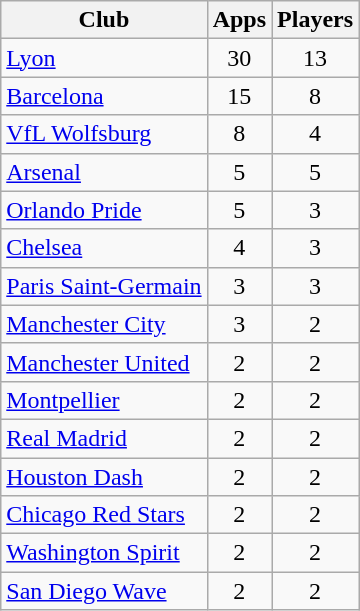<table class="wikitable sortable">
<tr>
<th>Club</th>
<th>Apps</th>
<th>Players</th>
</tr>
<tr>
<td> <a href='#'>Lyon</a></td>
<td align="center">30</td>
<td align="center">13</td>
</tr>
<tr>
<td> <a href='#'>Barcelona</a></td>
<td align="center">15</td>
<td align="center">8</td>
</tr>
<tr>
<td> <a href='#'>VfL Wolfsburg</a></td>
<td align="center">8</td>
<td align="center">4</td>
</tr>
<tr>
<td> <a href='#'>Arsenal</a></td>
<td align="center">5</td>
<td align="center">5</td>
</tr>
<tr>
<td> <a href='#'>Orlando Pride</a></td>
<td align="center">5</td>
<td align="center">3</td>
</tr>
<tr>
<td> <a href='#'>Chelsea</a></td>
<td align="center">4</td>
<td align="center">3</td>
</tr>
<tr>
<td> <a href='#'>Paris Saint-Germain</a></td>
<td align="center">3</td>
<td align="center">3</td>
</tr>
<tr>
<td> <a href='#'>Manchester City</a></td>
<td align="center">3</td>
<td align="center">2</td>
</tr>
<tr>
<td> <a href='#'>Manchester United</a></td>
<td align="center">2</td>
<td align="center">2</td>
</tr>
<tr>
<td> <a href='#'>Montpellier</a></td>
<td align="center">2</td>
<td align="center">2</td>
</tr>
<tr>
<td> <a href='#'>Real Madrid</a></td>
<td align="center">2</td>
<td align="center">2</td>
</tr>
<tr>
<td> <a href='#'>Houston Dash</a></td>
<td align="center">2</td>
<td align="center">2</td>
</tr>
<tr>
<td> <a href='#'>Chicago Red Stars</a></td>
<td align="center">2</td>
<td align="center">2</td>
</tr>
<tr>
<td> <a href='#'>Washington Spirit</a></td>
<td align="center">2</td>
<td align="center">2</td>
</tr>
<tr>
<td> <a href='#'>San Diego Wave</a></td>
<td align="center">2</td>
<td align="center">2</td>
</tr>
</table>
